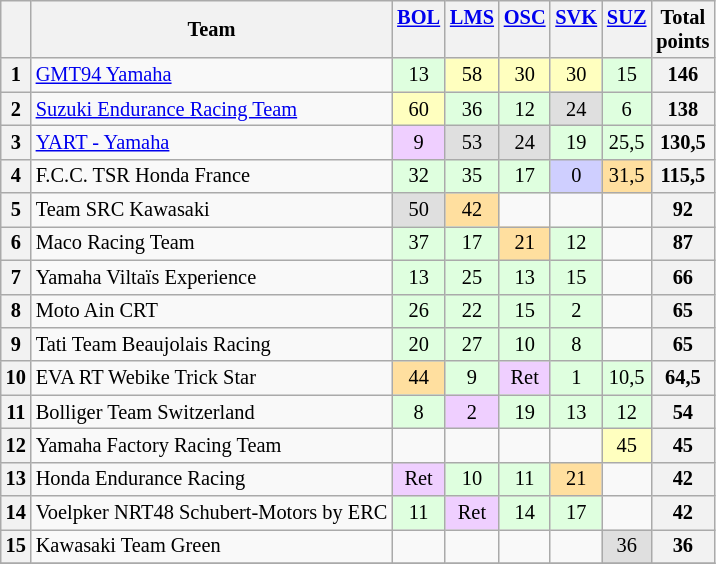<table class="wikitable" style="font-size: 85%; text-align:center;">
<tr valign="top">
<th valign=middle></th>
<th valign=middle>Team</th>
<th><a href='#'>BOL</a><br></th>
<th><a href='#'>LMS</a><br></th>
<th><a href='#'>OSC</a><br></th>
<th><a href='#'>SVK</a><br></th>
<th><a href='#'>SUZ</a><br></th>
<th valign=middle>Total<br>points</th>
</tr>
<tr>
<th>1</th>
<td align=left> <a href='#'>GMT94 Yamaha</a></td>
<td style="background:#dfffdf;">13</td>
<td style="background:#ffffbf;">58</td>
<td style="background:#ffffbf;">30</td>
<td style="background:#ffffbf;">30</td>
<td style="background:#dfffdf;">15</td>
<th>146</th>
</tr>
<tr>
<th>2</th>
<td align=left> <a href='#'>Suzuki Endurance Racing Team</a></td>
<td style="background:#FFFFBF;">60</td>
<td style="background:#dfffdf;">36</td>
<td style="background:#dfffdf;">12</td>
<td style="background:#dfdfdf;">24</td>
<td style="background:#dfffdf;">6</td>
<th>138</th>
</tr>
<tr>
<th>3</th>
<td align=left> <a href='#'>YART - Yamaha</a></td>
<td style="background:#efcfff;">9</td>
<td style="background:#dfdfdf;">53</td>
<td style="background:#dfdfdf;">24</td>
<td style="background:#dfffdf;">19</td>
<td style="background:#dfffdf;">25,5</td>
<th>130,5</th>
</tr>
<tr>
<th>4</th>
<td align=left> F.C.C. TSR Honda France</td>
<td style="background:#dfffdf;">32</td>
<td style="background:#dfffdf;">35</td>
<td style="background:#dfffdf;">17</td>
<td style="background:#cfcfff;">0</td>
<td style="background:#ffdf9f;">31,5</td>
<th>115,5</th>
</tr>
<tr>
<th>5</th>
<td align=left> Team SRC Kawasaki</td>
<td style="background:#dfdfdf;">50</td>
<td style="background:#ffdf9f;">42</td>
<td></td>
<td></td>
<td></td>
<th>92</th>
</tr>
<tr>
<th>6</th>
<td align=left> Maco Racing Team</td>
<td style="background:#dfffdf;">37</td>
<td style="background:#dfffdf;">17</td>
<td style="background:#ffdf9f;">21</td>
<td style="background:#dfffdf;">12</td>
<td></td>
<th>87</th>
</tr>
<tr>
<th>7</th>
<td align=left> Yamaha Viltaïs Experience</td>
<td style="background:#dfffdf;">13</td>
<td style="background:#dfffdf;">25</td>
<td style="background:#dfffdf;">13</td>
<td style="background:#dfffdf;">15</td>
<td></td>
<th>66</th>
</tr>
<tr>
<th>8</th>
<td align=left> Moto Ain CRT</td>
<td style="background:#dfffdf;">26</td>
<td style="background:#dfffdf;">22</td>
<td style="background:#dfffdf;">15</td>
<td style="background:#dfffdf;">2</td>
<td></td>
<th>65</th>
</tr>
<tr>
<th>9</th>
<td align=left> Tati Team Beaujolais Racing</td>
<td style="background:#dfffdf;">20</td>
<td style="background:#dfffdf;">27</td>
<td style="background:#dfffdf;">10</td>
<td style="background:#dfffdf;">8</td>
<td></td>
<th>65</th>
</tr>
<tr>
<th>10</th>
<td align=left> EVA RT Webike Trick Star</td>
<td style="background:#ffdf9f;">44</td>
<td style="background:#dfffdf;">9</td>
<td style="background:#efcfff;">Ret</td>
<td style="background:#dfffdf;">1</td>
<td style="background:#dfffdf;">10,5</td>
<th>64,5</th>
</tr>
<tr>
<th>11</th>
<td align=left> Bolliger Team Switzerland</td>
<td style="background:#dfffdf;">8</td>
<td style="background:#efcfff;">2</td>
<td style="background:#dfffdf;">19</td>
<td style="background:#dfffdf;">13</td>
<td style="background:#dfffdf;">12</td>
<th>54</th>
</tr>
<tr>
<th>12</th>
<td align=left> Yamaha Factory Racing Team</td>
<td></td>
<td></td>
<td></td>
<td></td>
<td style="background:#ffffbf;">45</td>
<th>45</th>
</tr>
<tr>
<th>13</th>
<td align=left> Honda Endurance Racing</td>
<td style="background:#efcfff;">Ret</td>
<td style="background:#dfffdf;">10</td>
<td style="background:#dfffdf;">11</td>
<td style="background:#ffdf9f;">21</td>
<td></td>
<th>42</th>
</tr>
<tr>
<th>14</th>
<td align=left> Voelpker NRT48 Schubert-Motors by ERC</td>
<td style="background:#dfffdf;">11</td>
<td style="background:#efcfff;">Ret</td>
<td style="background:#dfffdf;">14</td>
<td style="background:#dfffdf;">17</td>
<td></td>
<th>42</th>
</tr>
<tr>
<th>15</th>
<td align=left> Kawasaki Team Green</td>
<td></td>
<td></td>
<td></td>
<td></td>
<td style="background:#dfdfdf;">36</td>
<th>36</th>
</tr>
<tr>
</tr>
</table>
